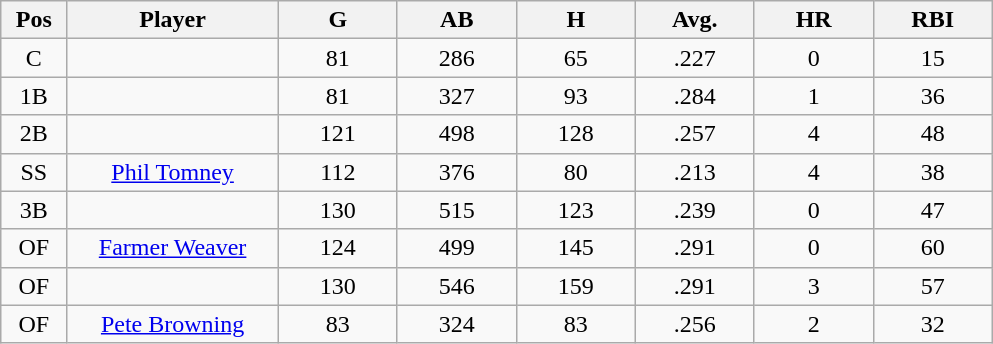<table class="wikitable sortable">
<tr>
<th bgcolor="#DDDDFF" width="5%">Pos</th>
<th bgcolor="#DDDDFF" width="16%">Player</th>
<th bgcolor="#DDDDFF" width="9%">G</th>
<th bgcolor="#DDDDFF" width="9%">AB</th>
<th bgcolor="#DDDDFF" width="9%">H</th>
<th bgcolor="#DDDDFF" width="9%">Avg.</th>
<th bgcolor="#DDDDFF" width="9%">HR</th>
<th bgcolor="#DDDDFF" width="9%">RBI</th>
</tr>
<tr align="center">
<td>C</td>
<td></td>
<td>81</td>
<td>286</td>
<td>65</td>
<td>.227</td>
<td>0</td>
<td>15</td>
</tr>
<tr align="center">
<td>1B</td>
<td></td>
<td>81</td>
<td>327</td>
<td>93</td>
<td>.284</td>
<td>1</td>
<td>36</td>
</tr>
<tr align="center">
<td>2B</td>
<td></td>
<td>121</td>
<td>498</td>
<td>128</td>
<td>.257</td>
<td>4</td>
<td>48</td>
</tr>
<tr align="center">
<td>SS</td>
<td><a href='#'>Phil Tomney</a></td>
<td>112</td>
<td>376</td>
<td>80</td>
<td>.213</td>
<td>4</td>
<td>38</td>
</tr>
<tr align=center>
<td>3B</td>
<td></td>
<td>130</td>
<td>515</td>
<td>123</td>
<td>.239</td>
<td>0</td>
<td>47</td>
</tr>
<tr align="center">
<td>OF</td>
<td><a href='#'>Farmer Weaver</a></td>
<td>124</td>
<td>499</td>
<td>145</td>
<td>.291</td>
<td>0</td>
<td>60</td>
</tr>
<tr align=center>
<td>OF</td>
<td></td>
<td>130</td>
<td>546</td>
<td>159</td>
<td>.291</td>
<td>3</td>
<td>57</td>
</tr>
<tr align="center">
<td>OF</td>
<td><a href='#'>Pete Browning</a></td>
<td>83</td>
<td>324</td>
<td>83</td>
<td>.256</td>
<td>2</td>
<td>32</td>
</tr>
</table>
